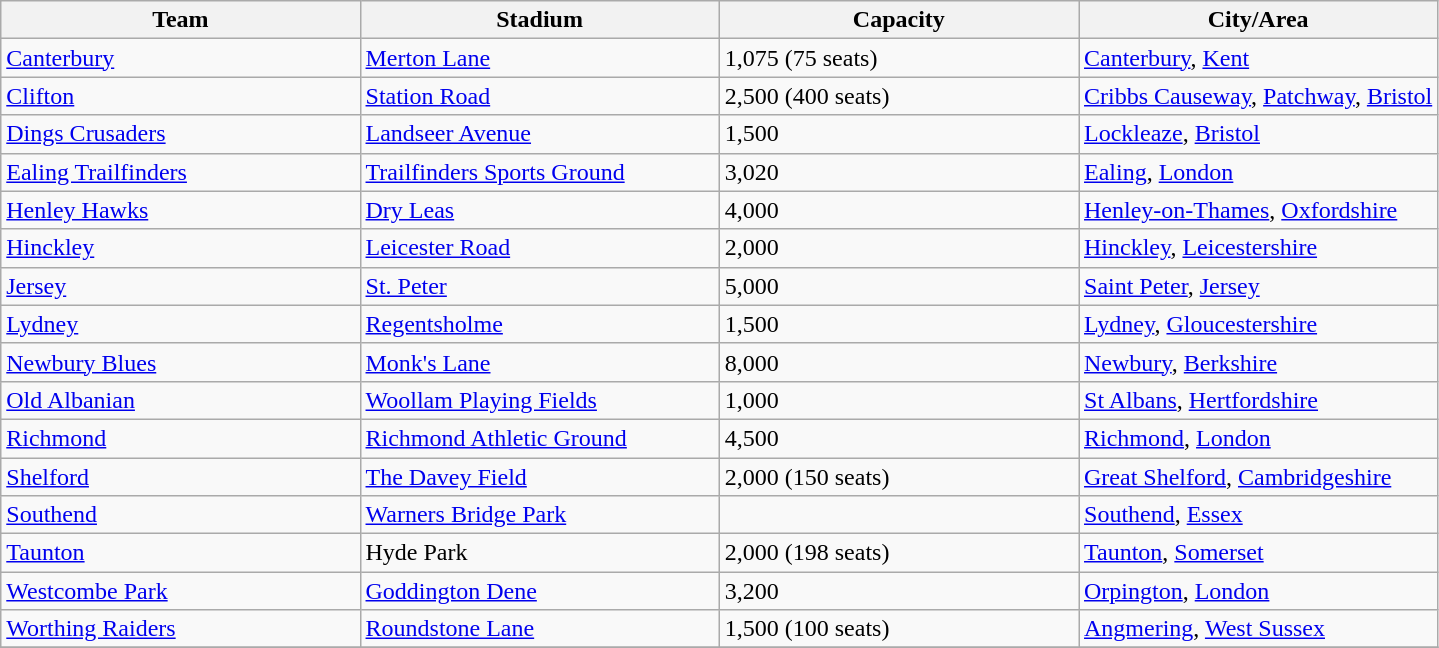<table class="wikitable sortable">
<tr>
<th width=25%>Team</th>
<th width=25%>Stadium</th>
<th width=25%>Capacity</th>
<th width=25%>City/Area</th>
</tr>
<tr>
<td><a href='#'>Canterbury</a></td>
<td><a href='#'>Merton Lane</a></td>
<td>1,075 (75 seats)</td>
<td><a href='#'>Canterbury</a>, <a href='#'>Kent</a></td>
</tr>
<tr>
<td><a href='#'>Clifton</a></td>
<td><a href='#'>Station Road</a></td>
<td>2,500 (400 seats)</td>
<td><a href='#'>Cribbs Causeway</a>, <a href='#'>Patchway</a>, <a href='#'>Bristol</a></td>
</tr>
<tr>
<td><a href='#'>Dings Crusaders</a></td>
<td><a href='#'>Landseer Avenue</a></td>
<td>1,500</td>
<td><a href='#'>Lockleaze</a>, <a href='#'>Bristol</a></td>
</tr>
<tr>
<td><a href='#'>Ealing Trailfinders</a></td>
<td><a href='#'>Trailfinders Sports Ground</a></td>
<td>3,020</td>
<td><a href='#'>Ealing</a>, <a href='#'>London</a></td>
</tr>
<tr>
<td><a href='#'>Henley Hawks</a></td>
<td><a href='#'>Dry Leas</a></td>
<td>4,000</td>
<td><a href='#'>Henley-on-Thames</a>, <a href='#'>Oxfordshire</a></td>
</tr>
<tr>
<td><a href='#'>Hinckley</a></td>
<td><a href='#'>Leicester Road</a></td>
<td>2,000</td>
<td><a href='#'>Hinckley</a>, <a href='#'>Leicestershire</a></td>
</tr>
<tr>
<td><a href='#'>Jersey</a></td>
<td><a href='#'>St. Peter</a></td>
<td>5,000</td>
<td><a href='#'>Saint Peter</a>, <a href='#'>Jersey</a></td>
</tr>
<tr>
<td><a href='#'>Lydney</a></td>
<td><a href='#'>Regentsholme</a></td>
<td>1,500</td>
<td><a href='#'>Lydney</a>, <a href='#'>Gloucestershire</a></td>
</tr>
<tr>
<td><a href='#'>Newbury Blues</a></td>
<td><a href='#'>Monk's Lane</a></td>
<td>8,000</td>
<td><a href='#'>Newbury</a>, <a href='#'>Berkshire</a></td>
</tr>
<tr>
<td><a href='#'>Old Albanian</a></td>
<td><a href='#'>Woollam Playing Fields</a></td>
<td>1,000</td>
<td><a href='#'>St Albans</a>, <a href='#'>Hertfordshire</a></td>
</tr>
<tr>
<td><a href='#'>Richmond</a></td>
<td><a href='#'>Richmond Athletic Ground</a></td>
<td>4,500</td>
<td><a href='#'>Richmond</a>, <a href='#'>London</a></td>
</tr>
<tr>
<td><a href='#'>Shelford</a></td>
<td><a href='#'>The Davey Field</a></td>
<td>2,000 (150 seats)</td>
<td><a href='#'>Great Shelford</a>, <a href='#'>Cambridgeshire</a></td>
</tr>
<tr>
<td><a href='#'>Southend</a></td>
<td><a href='#'>Warners Bridge Park</a></td>
<td></td>
<td><a href='#'>Southend</a>, <a href='#'>Essex</a></td>
</tr>
<tr>
<td><a href='#'>Taunton</a></td>
<td>Hyde Park</td>
<td>2,000 (198 seats)</td>
<td><a href='#'>Taunton</a>, <a href='#'>Somerset</a></td>
</tr>
<tr>
<td><a href='#'>Westcombe Park</a></td>
<td><a href='#'>Goddington Dene</a></td>
<td>3,200</td>
<td><a href='#'>Orpington</a>, <a href='#'>London</a></td>
</tr>
<tr>
<td><a href='#'>Worthing Raiders</a></td>
<td><a href='#'>Roundstone Lane</a></td>
<td>1,500 (100 seats)</td>
<td><a href='#'>Angmering</a>, <a href='#'>West Sussex</a></td>
</tr>
<tr>
</tr>
</table>
